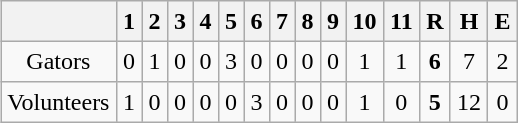<table align = right border="2" cellpadding="4" cellspacing="0" style="margin: 1em 1em 1em 1em; background: #F9F9F9; border: 1px #aaa solid; border-collapse: collapse;">
<tr align=center style="background: #F2F2F2;">
<th></th>
<th>1</th>
<th>2</th>
<th>3</th>
<th>4</th>
<th>5</th>
<th>6</th>
<th>7</th>
<th>8</th>
<th>9</th>
<th>10</th>
<th>11</th>
<th>R</th>
<th>H</th>
<th>E</th>
</tr>
<tr align=center>
<td>Gators</td>
<td>0</td>
<td>1</td>
<td>0</td>
<td>0</td>
<td>3</td>
<td>0</td>
<td>0</td>
<td>0</td>
<td>0</td>
<td>1</td>
<td>1</td>
<td><strong>6</strong></td>
<td>7</td>
<td>2</td>
</tr>
<tr align=center>
<td>Volunteers</td>
<td>1</td>
<td>0</td>
<td>0</td>
<td>0</td>
<td>0</td>
<td>3</td>
<td>0</td>
<td>0</td>
<td>0</td>
<td>1</td>
<td>0</td>
<td><strong>5</strong></td>
<td>12</td>
<td>0</td>
</tr>
</table>
